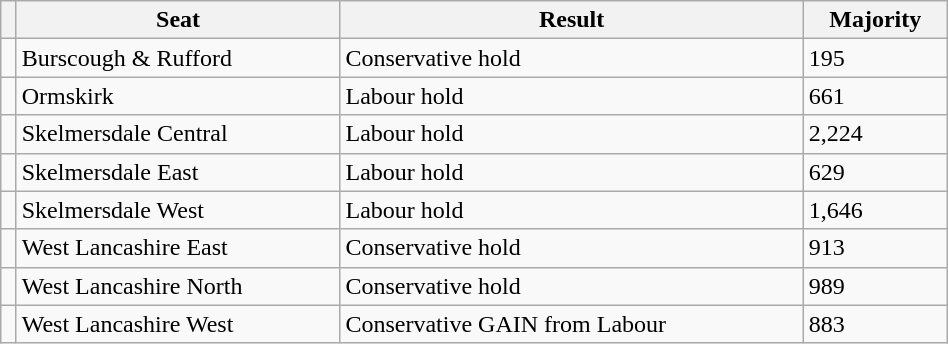<table class="wikitable" style="right; width:50%">
<tr>
<th></th>
<th>Seat</th>
<th>Result</th>
<th>Majority</th>
</tr>
<tr>
<td></td>
<td>Burscough & Rufford</td>
<td>Conservative hold</td>
<td>195</td>
</tr>
<tr>
<td></td>
<td>Ormskirk</td>
<td>Labour hold</td>
<td>661</td>
</tr>
<tr>
<td></td>
<td>Skelmersdale Central</td>
<td>Labour hold</td>
<td>2,224</td>
</tr>
<tr>
<td></td>
<td>Skelmersdale East</td>
<td>Labour hold</td>
<td>629</td>
</tr>
<tr>
<td></td>
<td>Skelmersdale West</td>
<td>Labour hold</td>
<td>1,646</td>
</tr>
<tr>
<td></td>
<td>West Lancashire East</td>
<td>Conservative hold</td>
<td>913</td>
</tr>
<tr>
<td></td>
<td>West Lancashire North</td>
<td>Conservative hold</td>
<td>989</td>
</tr>
<tr>
<td></td>
<td>West Lancashire West</td>
<td>Conservative GAIN from Labour</td>
<td>883</td>
</tr>
</table>
